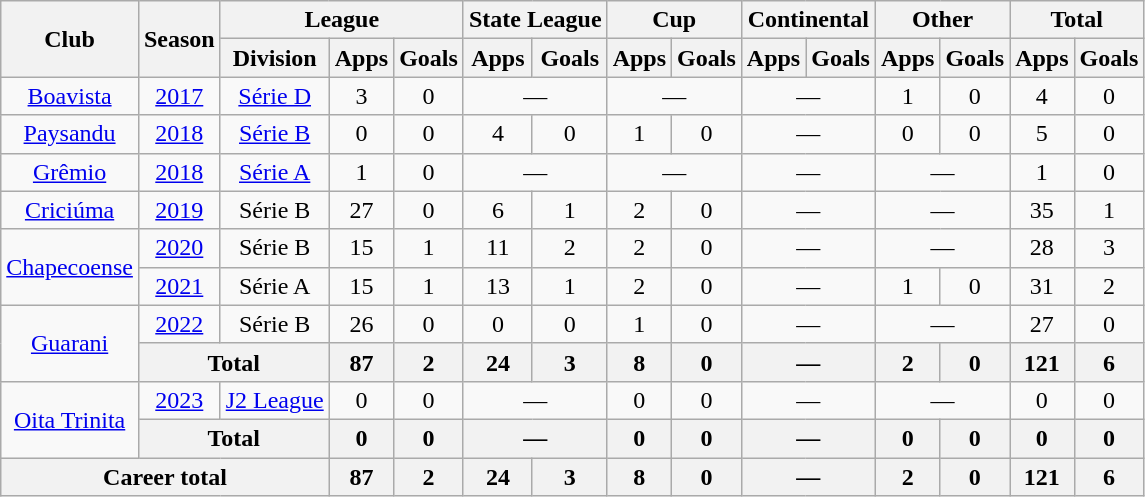<table class="wikitable" style="text-align: center;">
<tr>
<th rowspan="2">Club</th>
<th rowspan="2">Season</th>
<th colspan="3">League</th>
<th colspan="2">State League</th>
<th colspan="2">Cup</th>
<th colspan="2">Continental</th>
<th colspan="2">Other</th>
<th colspan="2">Total</th>
</tr>
<tr>
<th>Division</th>
<th>Apps</th>
<th>Goals</th>
<th>Apps</th>
<th>Goals</th>
<th>Apps</th>
<th>Goals</th>
<th>Apps</th>
<th>Goals</th>
<th>Apps</th>
<th>Goals</th>
<th>Apps</th>
<th>Goals</th>
</tr>
<tr>
<td valign="center"><a href='#'>Boavista</a></td>
<td><a href='#'>2017</a></td>
<td><a href='#'>Série D</a></td>
<td>3</td>
<td>0</td>
<td colspan="2">—</td>
<td colspan="2">—</td>
<td colspan="2">—</td>
<td>1</td>
<td>0</td>
<td>4</td>
<td>0</td>
</tr>
<tr>
<td valign="center"><a href='#'>Paysandu</a></td>
<td><a href='#'>2018</a></td>
<td><a href='#'>Série B</a></td>
<td>0</td>
<td>0</td>
<td>4</td>
<td>0</td>
<td>1</td>
<td>0</td>
<td colspan="2">—</td>
<td>0</td>
<td>0</td>
<td>5</td>
<td>0</td>
</tr>
<tr>
<td valign="center"><a href='#'>Grêmio</a></td>
<td><a href='#'>2018</a></td>
<td><a href='#'>Série A</a></td>
<td>1</td>
<td>0</td>
<td colspan="2">—</td>
<td colspan="2">—</td>
<td colspan="2">—</td>
<td colspan="2">—</td>
<td>1</td>
<td>0</td>
</tr>
<tr>
<td valign="center"><a href='#'>Criciúma</a></td>
<td><a href='#'>2019</a></td>
<td>Série B</td>
<td>27</td>
<td>0</td>
<td>6</td>
<td>1</td>
<td>2</td>
<td>0</td>
<td colspan="2">—</td>
<td colspan="2">—</td>
<td>35</td>
<td>1</td>
</tr>
<tr>
<td rowspan="2" valign="center"><a href='#'>Chapecoense</a></td>
<td><a href='#'>2020</a></td>
<td>Série B</td>
<td>15</td>
<td>1</td>
<td>11</td>
<td>2</td>
<td>2</td>
<td>0</td>
<td colspan="2">—</td>
<td colspan="2">—</td>
<td>28</td>
<td>3</td>
</tr>
<tr>
<td><a href='#'>2021</a></td>
<td>Série A</td>
<td>15</td>
<td>1</td>
<td>13</td>
<td>1</td>
<td>2</td>
<td>0</td>
<td colspan="2">—</td>
<td>1</td>
<td>0</td>
<td>31</td>
<td>2</td>
</tr>
<tr>
<td rowspan="2" valign="center"><a href='#'>Guarani</a></td>
<td><a href='#'>2022</a></td>
<td>Série B</td>
<td>26</td>
<td>0</td>
<td>0</td>
<td>0</td>
<td>1</td>
<td>0</td>
<td colspan="2">—</td>
<td colspan="2">—</td>
<td>27</td>
<td>0</td>
</tr>
<tr>
<th colspan="2">Total</th>
<th>87</th>
<th>2</th>
<th>24</th>
<th>3</th>
<th>8</th>
<th>0</th>
<th colspan="2">—</th>
<th>2</th>
<th>0</th>
<th>121</th>
<th>6</th>
</tr>
<tr>
<td rowspan="2" valign="center"><a href='#'>Oita Trinita</a></td>
<td><a href='#'>2023</a></td>
<td><a href='#'>J2 League</a></td>
<td>0</td>
<td>0</td>
<td colspan="2">—</td>
<td>0</td>
<td>0</td>
<td colspan="2">—</td>
<td colspan="2">—</td>
<td>0</td>
<td>0</td>
</tr>
<tr>
<th colspan="2">Total</th>
<th>0</th>
<th>0</th>
<th colspan="2">—</th>
<th>0</th>
<th>0</th>
<th colspan="2">—</th>
<th>0</th>
<th>0</th>
<th>0</th>
<th>0</th>
</tr>
<tr>
<th colspan="3"><strong>Career total</strong></th>
<th>87</th>
<th>2</th>
<th>24</th>
<th>3</th>
<th>8</th>
<th>0</th>
<th colspan="2">—</th>
<th>2</th>
<th>0</th>
<th>121</th>
<th>6</th>
</tr>
</table>
